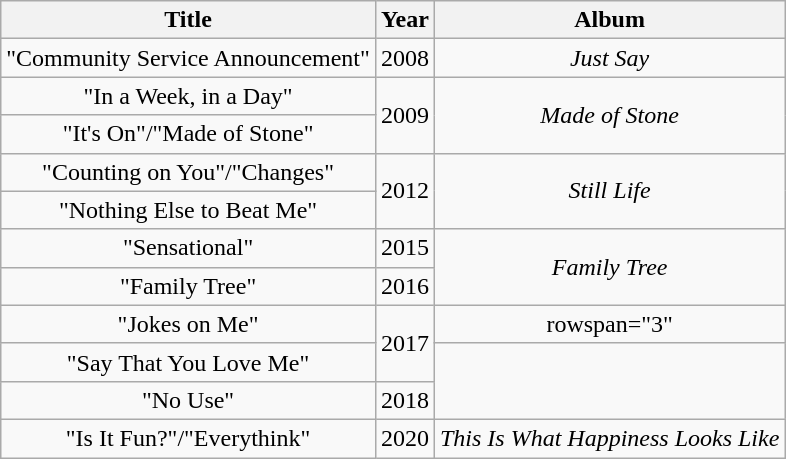<table class="wikitable plainrowheaders" style="text-align:center;" border="1">
<tr>
<th>Title</th>
<th>Year</th>
<th>Album</th>
</tr>
<tr>
<td>"Community Service Announcement"</td>
<td>2008</td>
<td><em>Just Say</em></td>
</tr>
<tr>
<td>"In a Week, in a Day"</td>
<td rowspan="2">2009</td>
<td rowspan="2"><em>Made of Stone</em></td>
</tr>
<tr>
<td>"It's On"/"Made of Stone"</td>
</tr>
<tr>
<td>"Counting on You"/"Changes"</td>
<td rowspan="2">2012</td>
<td rowspan="2"><em>Still Life</em></td>
</tr>
<tr>
<td>"Nothing Else to Beat Me"</td>
</tr>
<tr>
<td>"Sensational"</td>
<td>2015</td>
<td rowspan="2"><em>Family Tree</em></td>
</tr>
<tr>
<td>"Family Tree"</td>
<td>2016</td>
</tr>
<tr>
<td>"Jokes on Me" </td>
<td rowspan="2">2017</td>
<td>rowspan="3" </td>
</tr>
<tr>
<td>"Say That You Love Me" </td>
</tr>
<tr>
<td>"No Use" </td>
<td>2018</td>
</tr>
<tr>
<td>"Is It Fun?"/"Everythink"</td>
<td>2020</td>
<td><em>This Is What Happiness Looks Like</em></td>
</tr>
</table>
